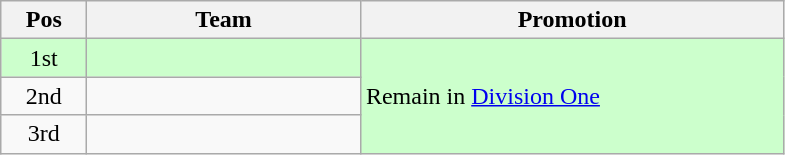<table class="wikitable">
<tr>
<th width=50>Pos</th>
<th width=175>Team</th>
<th width=275>Promotion</th>
</tr>
<tr style="background:#ccffcc">
<td align="center">1st</td>
<td></td>
<td rowspan=3>Remain in <a href='#'>Division One</a></td>
</tr>
<tr>
<td align="center">2nd</td>
<td></td>
</tr>
<tr>
<td align="center">3rd</td>
<td></td>
</tr>
</table>
